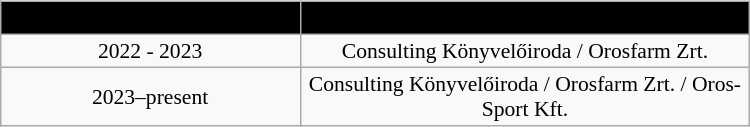<table width=50% align="center">
<tr>
<td valign=top width=60%><br><table align=center border=1 width=80% cellpadding="2" cellspacing="0" style="background: #f9f9f9; border: 1px #aaa solid; border-collapse: collapse; font-size: 90%; text-align: center;">
<tr align=center bgcolor=#000000 style=“color:black;">
<th width=40%><span>Period</span></th>
<th width=60%><span>Sponsor</span></th>
</tr>
<tr>
<td align=center>2022 - 2023</td>
<td>Consulting Könyvelőiroda / Orosfarm Zrt.</td>
</tr>
<tr>
<td align=center>2023–present</td>
<td>Consulting Könyvelőiroda / Orosfarm Zrt. / Oros-Sport Kft.</td>
</tr>
</table>
</td>
</tr>
</table>
